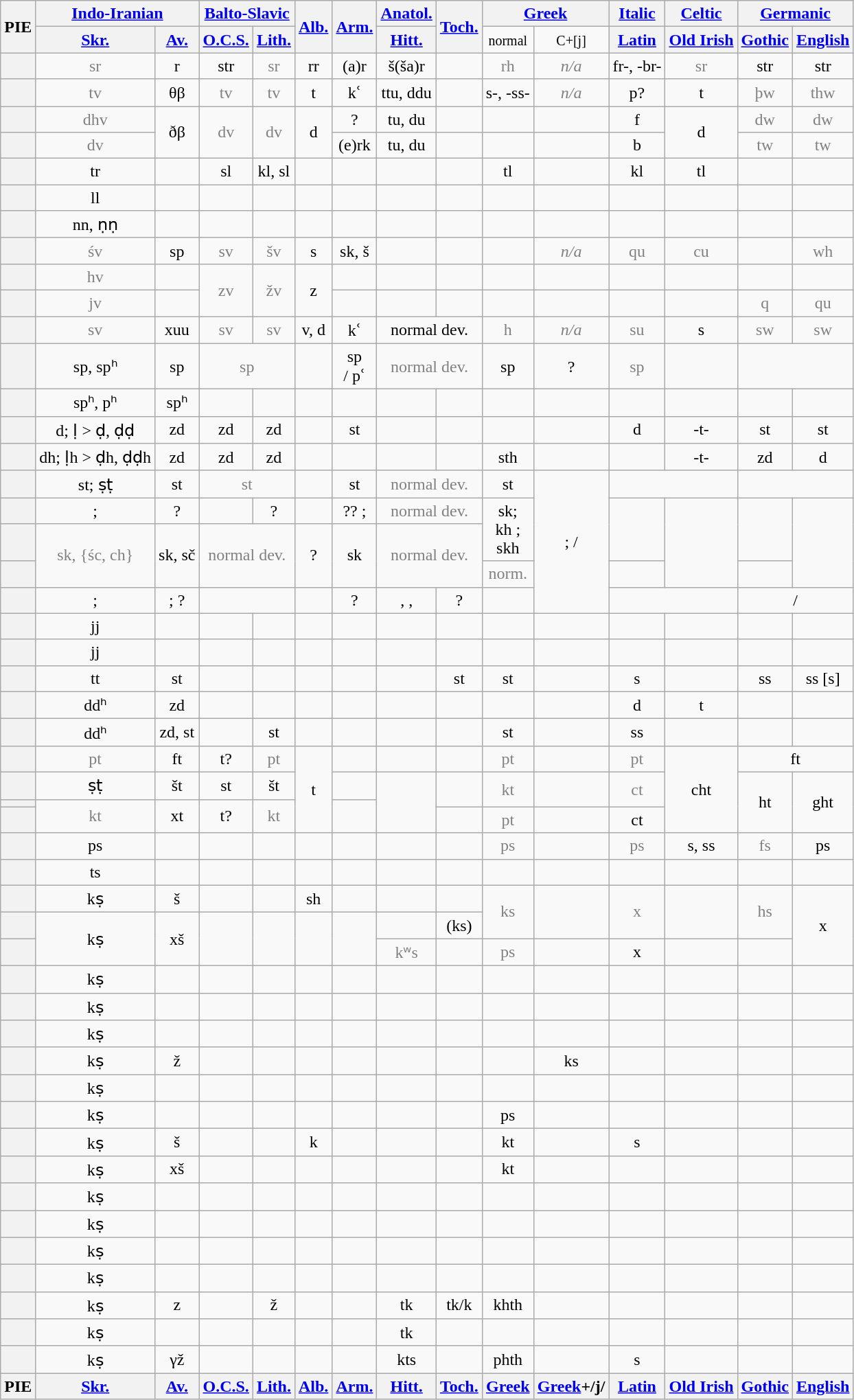<table class=wikitable style="white-space: nowrap;">
<tr>
<th rowspan="3">PIE</th>
<th colspan="2"><a href='#'>Indo-Iranian</a></th>
<th colspan="2"><a href='#'>Balto-Slavic</a></th>
<th rowspan="3"><a href='#'>Alb.</a></th>
<th rowspan="3"><a href='#'>Arm.</a></th>
<th><a href='#'>Anatol.</a></th>
<th rowspan="3"><a href='#'>Toch.</a></th>
<th colspan="2" rowspan="2"><a href='#'>Greek</a></th>
<th><a href='#'>Italic</a></th>
<th><a href='#'>Celtic</a></th>
<th colspan="2"><a href='#'>Germanic</a></th>
</tr>
<tr align=center>
<th rowspan="2"><a href='#'>Skr.</a></th>
<th rowspan="2"><a href='#'>Av.</a></th>
<th rowspan="2"><a href='#'>O.C.S.</a></th>
<th rowspan="2"><a href='#'>Lith.</a></th>
<th rowspan="2"><a href='#'>Hitt.</a></th>
<th rowspan="2"><a href='#'>Latin</a></th>
<th rowspan="2"><a href='#'>Old Irish</a></th>
<th rowspan="2"><a href='#'>Gothic</a></th>
<th rowspan="2"><a href='#'>English</a></th>
</tr>
<tr align=center>
<td><small>normal</small></td>
<td><small>C+[j]</small></td>
</tr>
<tr align=center>
<th></th>
<td style="color:gray">sr</td>
<td>r</td>
<td>str</td>
<td style="color:gray">sr</td>
<td>rr </td>
<td>(a)r</td>
<td>š(ša)r </td>
<td></td>
<td style="color:gray">rh</td>
<td style="color:gray"><em>n/a</em></td>
<td>fr-, -br-</td>
<td style="color:gray">sr</td>
<td>str</td>
<td>str</td>
</tr>
<tr align=center>
<th></th>
<td style="color:gray">tv</td>
<td>θβ</td>
<td style="color:gray">tv</td>
<td style="color:gray">tv</td>
<td>t</td>
<td>kʿ </td>
<td>ttu, ddu</td>
<td></td>
<td>s-, -ss-</td>
<td style="color:gray"><em>n/a</em></td>
<td>p?</td>
<td>t</td>
<td style="color:gray">þw</td>
<td style="color:gray">thw</td>
</tr>
<tr align=center>
<th></th>
<td style="color:gray">dhv</td>
<td rowspan="2">ðβ</td>
<td rowspan="2" style="color:gray">dv</td>
<td rowspan="2" style="color:gray">dv</td>
<td rowspan="2">d</td>
<td>?</td>
<td>tu, du</td>
<td></td>
<td></td>
<td></td>
<td>f</td>
<td rowspan="2">d</td>
<td style="color:gray">dw</td>
<td style="color:gray">dw</td>
</tr>
<tr align=center>
<th></th>
<td style="color:gray">dv</td>
<td>(e)rk</td>
<td>tu, du</td>
<td></td>
<td></td>
<td></td>
<td>b</td>
<td style="color:gray">tw</td>
<td style="color:gray">tw</td>
</tr>
<tr align=center>
<th></th>
<td>tr</td>
<td></td>
<td>sl</td>
<td>kl, sl</td>
<td></td>
<td></td>
<td></td>
<td></td>
<td>tl</td>
<td></td>
<td>kl</td>
<td>tl</td>
<td></td>
<td></td>
</tr>
<tr align=center>
<th></th>
<td>ll</td>
<td></td>
<td></td>
<td></td>
<td></td>
<td></td>
<td></td>
<td></td>
<td></td>
<td></td>
<td></td>
<td></td>
<td></td>
<td></td>
</tr>
<tr align=center>
<th></th>
<td>nn, ṇṇ</td>
<td></td>
<td></td>
<td></td>
<td></td>
<td></td>
<td></td>
<td></td>
<td></td>
<td></td>
<td></td>
<td></td>
<td></td>
<td></td>
</tr>
<tr align=center>
<th></th>
<td style="color:gray">śv</td>
<td>sp</td>
<td style="color:gray">sv</td>
<td style="color:gray">šv</td>
<td>s</td>
<td><span>sk,</span> š</td>
<td></td>
<td></td>
<td></td>
<td style="color:gray"><em>n/a</em></td>
<td style="color:gray">qu </td>
<td style="color:gray">cu </td>
<td style="color:gray"> </td>
<td style="color:gray">wh</td>
</tr>
<tr align=center>
<th></th>
<td style="color:gray">hv</td>
<td></td>
<td rowspan="2" style="color:gray">zv</td>
<td rowspan="2" style="color:gray">žv</td>
<td rowspan="2">z</td>
<td></td>
<td></td>
<td></td>
<td></td>
<td></td>
<td></td>
<td></td>
<td></td>
<td></td>
</tr>
<tr align=center>
<th></th>
<td style="color:gray">jv</td>
<td></td>
<td></td>
<td></td>
<td></td>
<td></td>
<td></td>
<td></td>
<td></td>
<td style="color:gray">q </td>
<td style="color:gray">qu </td>
</tr>
<tr align=center>
<th></th>
<td style="color:gray">sv</td>
<td>xuu </td>
<td style="color:gray">sv</td>
<td style="color:gray">sv</td>
<td>v, d</td>
<td>kʿ </td>
<td colspan="2">normal dev.</td>
<td style="color:gray">h</td>
<td style="color:gray"><em>n/a</em></td>
<td style="color:gray">su </td>
<td>s</td>
<td style="color:gray">sw</td>
<td style="color:gray">sw</td>
</tr>
<tr align=center>
<th></th>
<td>sp, spʰ</td>
<td>sp </td>
<td colspan="2" style="color:gray">sp</td>
<td></td>
<td>sp <br>/ pʿ </td>
<td colspan="2" style="color:gray">normal dev.</td>
<td>sp </td>
<td>?</td>
<td style="color:gray">sp</td>
<td></td>
<td colspan="2"> </td>
</tr>
<tr align=center>
<th></th>
<td>spʰ,  pʰ</td>
<td>spʰ</td>
<td></td>
<td></td>
<td></td>
<td></td>
<td></td>
<td></td>
<td></td>
<td></td>
<td></td>
<td></td>
<td></td>
<td></td>
</tr>
<tr align=center>
<th></th>
<td>d; ḷ > ḍ, ḍḍ</td>
<td>zd</td>
<td>zd</td>
<td>zd</td>
<td></td>
<td>st</td>
<td></td>
<td></td>
<td></td>
<td></td>
<td>d</td>
<td>-t- </td>
<td>st</td>
<td>st</td>
</tr>
<tr align=center>
<th></th>
<td>dh; ḷh > ḍh, ḍḍh</td>
<td>zd</td>
<td>zd</td>
<td>zd</td>
<td></td>
<td></td>
<td></td>
<td></td>
<td>sth</td>
<td></td>
<td></td>
<td>-t- </td>
<td>zd</td>
<td>d</td>
</tr>
<tr align=center>
<th></th>
<td>st; ṣṭ</td>
<td>st </td>
<td colspan="2" style="color:gray">st</td>
<td style="color:gray"> </td>
<td>st </td>
<td colspan="2" style="color:gray">normal dev.</td>
<td>st </td>
<td rowspan="5">; /</td>
<td colspan="2" style="color:gray"></td>
<td colspan="2"> </td>
</tr>
<tr align=center>
<th></th>
<td> ; </td>
<td>?</td>
<td></td>
<td>?</td>
<td></td>
<td>?? ; </td>
<td colspan="2" style="color:gray">normal dev.</td>
<td rowspan="2">sk; <br>kh ;<br>skh  </td>
<td rowspan="2" style="color:gray"> </td>
<td rowspan="3" style="color:gray"> </td>
<td rowspan="2"> </td>
<td rowspan="3"> </td>
</tr>
<tr align=center>
<th></th>
<td rowspan="2" style="color:gray">sk, {śc, ch}</td>
<td rowspan="2">sk, sč </td>
<td colspan="2" rowspan="2" style="color:gray">normal dev.</td>
<td rowspan="2">?</td>
<td rowspan="2">sk </td>
<td colspan="2" rowspan="2" style="color:gray">normal dev.</td>
</tr>
<tr align=center>
<th></th>
<td style="color:gray">norm.</td>
<td style="color:gray"> </td>
<td> </td>
</tr>
<tr align=center>
<th> </th>
<td>;  </td>
<td>; ?</td>
<td colspan="2"></td>
<td></td>
<td>?</td>
<td>, ,  </td>
<td>?</td>
<td></td>
<td colspan="2"></td>
<td colspan="2"> / </td>
</tr>
<tr align=center>
<th></th>
<td>jj</td>
<td></td>
<td></td>
<td></td>
<td></td>
<td></td>
<td></td>
<td></td>
<td></td>
<td></td>
<td></td>
<td></td>
<td></td>
<td></td>
</tr>
<tr align=center>
<th></th>
<td>jj</td>
<td></td>
<td></td>
<td></td>
<td></td>
<td></td>
<td></td>
<td></td>
<td></td>
<td></td>
<td></td>
<td></td>
<td></td>
<td></td>
</tr>
<tr align=center>
<th></th>
<td>tt</td>
<td>st</td>
<td></td>
<td></td>
<td></td>
<td></td>
<td></td>
<td>st</td>
<td>st</td>
<td></td>
<td>s</td>
<td></td>
<td>ss</td>
<td>ss [s]</td>
</tr>
<tr align=center>
<th></th>
<td>ddʰ</td>
<td>zd</td>
<td></td>
<td></td>
<td></td>
<td></td>
<td></td>
<td></td>
<td></td>
<td></td>
<td>d</td>
<td>t</td>
<td></td>
<td></td>
</tr>
<tr align=center>
<th></th>
<td>ddʰ</td>
<td>zd, st</td>
<td></td>
<td>st</td>
<td></td>
<td></td>
<td></td>
<td></td>
<td>st</td>
<td></td>
<td>ss</td>
<td></td>
<td></td>
<td></td>
</tr>
<tr align=center>
<th></th>
<td style="color:gray">pt</td>
<td>ft</td>
<td>t?</td>
<td style="color:gray">pt</td>
<td rowspan="4">t</td>
<td></td>
<td></td>
<td></td>
<td style="color:gray">pt</td>
<td></td>
<td style="color:gray">pt</td>
<td rowspan="4">cht </td>
<td colspan="2">ft </td>
</tr>
<tr align=center>
<th></th>
<td>ṣṭ </td>
<td>št </td>
<td>st</td>
<td>št </td>
<td></td>
<td rowspan="3"></td>
<td rowspan="2"></td>
<td rowspan="2" style="color:gray">kt</td>
<td rowspan="2"></td>
<td rowspan="2" style="color:gray">ct </td>
<td rowspan="3">ht </td>
<td rowspan="3">ght  </td>
</tr>
<tr align=center>
<th></th>
<td rowspan="2" style="color:gray">kt</td>
<td rowspan="2">xt</td>
<td rowspan="2">t?</td>
<td rowspan="2" style="color:gray">kt</td>
<td rowspan="2"></td>
</tr>
<tr align=center>
<th></th>
<td></td>
<td style="color:gray">pt</td>
<td></td>
<td>ct </td>
</tr>
<tr align=center>
<th></th>
<td>ps</td>
<td></td>
<td></td>
<td></td>
<td></td>
<td></td>
<td></td>
<td></td>
<td style="color:gray">ps</td>
<td></td>
<td style="color:gray">ps</td>
<td>s, ss</td>
<td style="color:gray">fs</td>
<td>ps</td>
</tr>
<tr align=center>
<th></th>
<td>ts</td>
<td></td>
<td></td>
<td></td>
<td></td>
<td></td>
<td></td>
<td></td>
<td></td>
<td></td>
<td></td>
<td></td>
<td></td>
<td></td>
</tr>
<tr align=center>
<th></th>
<td>kṣ</td>
<td>š</td>
<td></td>
<td></td>
<td>sh </td>
<td></td>
<td></td>
<td></td>
<td rowspan="2" style="color:gray">ks</td>
<td rowspan="2"></td>
<td rowspan="2" style="color:gray">x </td>
<td rowspan="2"></td>
<td rowspan="2" style="color:gray">hs</td>
<td rowspan="3">x </td>
</tr>
<tr align=center>
<th></th>
<td rowspan="2">kṣ</td>
<td rowspan="2">xš</td>
<td rowspan="2"></td>
<td rowspan="2"></td>
<td rowspan="2"></td>
<td rowspan="2"></td>
<td></td>
<td>(ks)</td>
</tr>
<tr align=center>
<th></th>
<td style="color:gray">kʷs</td>
<td></td>
<td style="color:gray">ps</td>
<td></td>
<td>x </td>
<td></td>
<td></td>
</tr>
<tr align=center>
<th></th>
<td>kṣ</td>
<td></td>
<td></td>
<td></td>
<td></td>
<td></td>
<td></td>
<td></td>
<td></td>
<td></td>
<td></td>
<td></td>
<td></td>
<td></td>
</tr>
<tr align=center>
<th></th>
<td>kṣ</td>
<td></td>
<td></td>
<td></td>
<td></td>
<td></td>
<td></td>
<td></td>
<td></td>
<td></td>
<td></td>
<td></td>
<td></td>
<td></td>
</tr>
<tr align=center>
<th></th>
<td>kṣ</td>
<td></td>
<td></td>
<td></td>
<td></td>
<td></td>
<td></td>
<td></td>
<td></td>
<td></td>
<td></td>
<td></td>
<td></td>
<td></td>
</tr>
<tr align=center>
<th></th>
<td>kṣ</td>
<td>ž</td>
<td></td>
<td></td>
<td></td>
<td></td>
<td></td>
<td></td>
<td></td>
<td>ks</td>
<td></td>
<td></td>
<td></td>
<td></td>
</tr>
<tr align=center>
<th></th>
<td>kṣ</td>
<td></td>
<td></td>
<td></td>
<td></td>
<td></td>
<td></td>
<td></td>
<td></td>
<td></td>
<td></td>
<td></td>
<td></td>
<td></td>
</tr>
<tr align=center>
<th></th>
<td>kṣ</td>
<td></td>
<td></td>
<td></td>
<td></td>
<td></td>
<td></td>
<td></td>
<td>ps</td>
<td></td>
<td></td>
<td></td>
<td></td>
<td></td>
</tr>
<tr align=center>
<th></th>
<td>kṣ</td>
<td>š</td>
<td></td>
<td></td>
<td>k</td>
<td></td>
<td></td>
<td></td>
<td>kt</td>
<td></td>
<td>s</td>
<td></td>
<td></td>
<td></td>
</tr>
<tr align=center>
<th></th>
<td>kṣ</td>
<td>xš</td>
<td></td>
<td></td>
<td></td>
<td></td>
<td></td>
<td></td>
<td>kt</td>
<td></td>
<td></td>
<td></td>
<td></td>
<td></td>
</tr>
<tr align=center>
<th></th>
<td>kṣ</td>
<td></td>
<td></td>
<td></td>
<td></td>
<td></td>
<td></td>
<td></td>
<td></td>
<td></td>
<td></td>
<td></td>
<td></td>
<td></td>
</tr>
<tr align=center>
<th></th>
<td>kṣ</td>
<td></td>
<td></td>
<td></td>
<td></td>
<td></td>
<td></td>
<td></td>
<td></td>
<td></td>
<td></td>
<td></td>
<td></td>
<td></td>
</tr>
<tr align=center>
<th></th>
<td>kṣ</td>
<td></td>
<td></td>
<td></td>
<td></td>
<td></td>
<td></td>
<td></td>
<td></td>
<td></td>
<td></td>
<td></td>
<td></td>
<td></td>
</tr>
<tr align=center>
<th></th>
<td>kṣ</td>
<td></td>
<td></td>
<td></td>
<td></td>
<td></td>
<td></td>
<td></td>
<td></td>
<td></td>
<td></td>
<td></td>
<td></td>
<td></td>
</tr>
<tr align=center>
<th></th>
<td>kṣ</td>
<td>z</td>
<td></td>
<td>ž</td>
<td></td>
<td></td>
<td>tk</td>
<td>tk/k</td>
<td>khth</td>
<td></td>
<td></td>
<td></td>
<td></td>
<td></td>
</tr>
<tr align=center>
<th></th>
<td>kṣ</td>
<td></td>
<td></td>
<td></td>
<td></td>
<td></td>
<td>tk</td>
<td></td>
<td></td>
<td></td>
<td></td>
<td></td>
<td></td>
<td></td>
</tr>
<tr align=center>
<th></th>
<td>kṣ</td>
<td>γž</td>
<td></td>
<td></td>
<td></td>
<td></td>
<td>kts</td>
<td></td>
<td>phth</td>
<td></td>
<td>s</td>
<td></td>
<td></td>
<td></td>
</tr>
<tr align=center|>
<th>PIE</th>
<th><a href='#'>Skr.</a></th>
<th><a href='#'>Av.</a></th>
<th><a href='#'>O.C.S.</a></th>
<th><a href='#'>Lith.</a></th>
<th><a href='#'>Alb.</a></th>
<th><a href='#'>Arm.</a></th>
<th><a href='#'>Hitt.</a></th>
<th><a href='#'>Toch.</a></th>
<th><a href='#'>Greek</a></th>
<th><a href='#'>Greek</a>+/j/</th>
<th><a href='#'>Latin</a></th>
<th><a href='#'>Old Irish</a></th>
<th><a href='#'>Gothic</a></th>
<th><a href='#'>English</a></th>
</tr>
</table>
